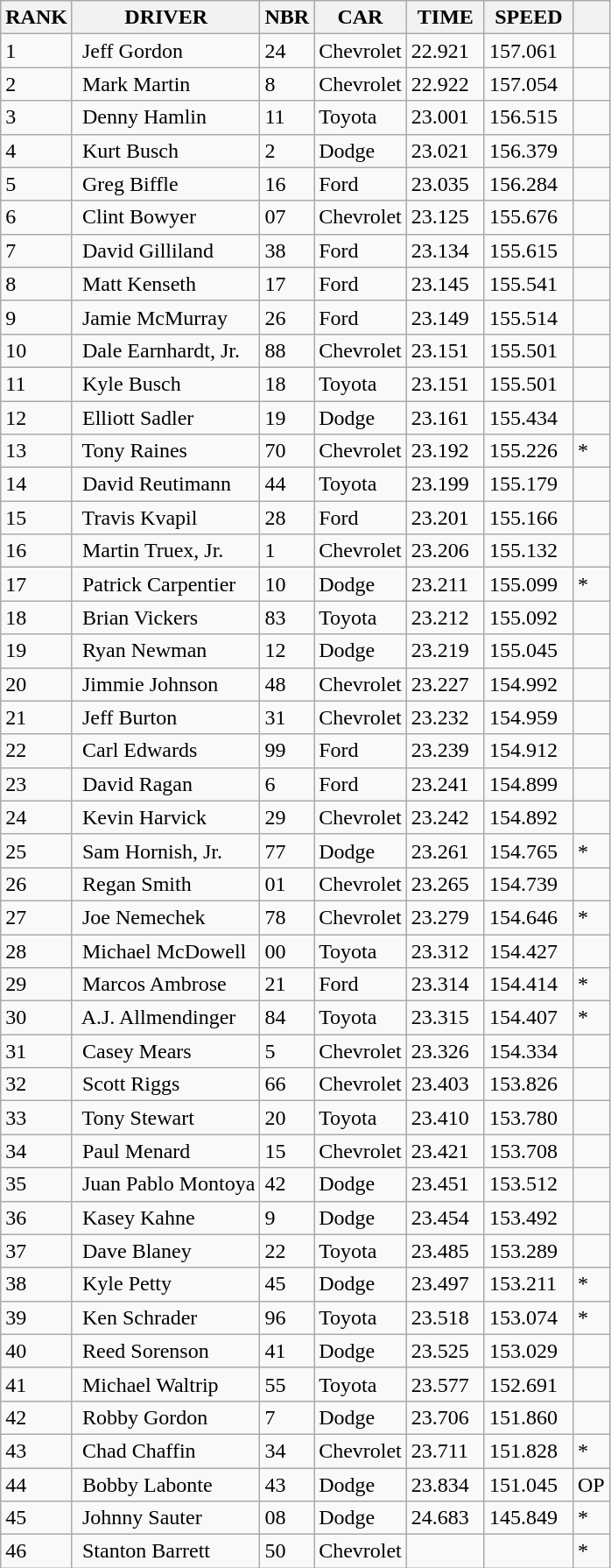<table class="wikitable">
<tr>
<th>RANK</th>
<th>DRIVER</th>
<th>NBR</th>
<th>CAR</th>
<th>TIME</th>
<th>SPEED</th>
<th></th>
</tr>
<tr>
<td>1</td>
<td> Jeff Gordon</td>
<td>24</td>
<td>Chevrolet</td>
<td>22.921  </td>
<td>157.061  </td>
<td></td>
</tr>
<tr>
<td>2</td>
<td> Mark Martin</td>
<td>8</td>
<td>Chevrolet</td>
<td>22.922  </td>
<td>157.054  </td>
<td></td>
</tr>
<tr>
<td>3</td>
<td> Denny Hamlin</td>
<td>11</td>
<td>Toyota</td>
<td>23.001  </td>
<td>156.515  </td>
<td></td>
</tr>
<tr>
<td>4</td>
<td> Kurt Busch</td>
<td>2</td>
<td>Dodge</td>
<td>23.021  </td>
<td>156.379  </td>
<td></td>
</tr>
<tr>
<td>5</td>
<td> Greg Biffle</td>
<td>16</td>
<td>Ford</td>
<td>23.035  </td>
<td>156.284  </td>
<td></td>
</tr>
<tr>
<td>6</td>
<td> Clint Bowyer</td>
<td>07</td>
<td>Chevrolet</td>
<td>23.125  </td>
<td>155.676  </td>
<td></td>
</tr>
<tr>
<td>7</td>
<td> David Gilliland</td>
<td>38</td>
<td>Ford</td>
<td>23.134  </td>
<td>155.615  </td>
<td></td>
</tr>
<tr>
<td>8</td>
<td> Matt Kenseth</td>
<td>17</td>
<td>Ford</td>
<td>23.145  </td>
<td>155.541  </td>
<td></td>
</tr>
<tr>
<td>9</td>
<td> Jamie McMurray</td>
<td>26</td>
<td>Ford</td>
<td>23.149  </td>
<td>155.514  </td>
<td></td>
</tr>
<tr>
<td>10</td>
<td> Dale Earnhardt, Jr.</td>
<td>88</td>
<td>Chevrolet</td>
<td>23.151  </td>
<td>155.501  </td>
<td></td>
</tr>
<tr>
<td>11</td>
<td> Kyle Busch</td>
<td>18</td>
<td>Toyota</td>
<td>23.151  </td>
<td>155.501  </td>
<td></td>
</tr>
<tr>
<td>12</td>
<td> Elliott Sadler</td>
<td>19</td>
<td>Dodge</td>
<td>23.161  </td>
<td>155.434  </td>
<td></td>
</tr>
<tr>
<td>13</td>
<td> Tony Raines</td>
<td>70</td>
<td>Chevrolet</td>
<td>23.192  </td>
<td>155.226  </td>
<td>*</td>
</tr>
<tr>
<td>14</td>
<td> David Reutimann</td>
<td>44</td>
<td>Toyota</td>
<td>23.199  </td>
<td>155.179  </td>
<td></td>
</tr>
<tr>
<td>15</td>
<td> Travis Kvapil</td>
<td>28</td>
<td>Ford</td>
<td>23.201  </td>
<td>155.166  </td>
<td></td>
</tr>
<tr>
<td>16</td>
<td> Martin Truex, Jr.</td>
<td>1</td>
<td>Chevrolet</td>
<td>23.206  </td>
<td>155.132  </td>
<td></td>
</tr>
<tr>
<td>17</td>
<td> Patrick Carpentier</td>
<td>10</td>
<td>Dodge</td>
<td>23.211  </td>
<td>155.099  </td>
<td>*</td>
</tr>
<tr>
<td>18</td>
<td> Brian Vickers</td>
<td>83</td>
<td>Toyota</td>
<td>23.212  </td>
<td>155.092  </td>
<td></td>
</tr>
<tr>
<td>19</td>
<td> Ryan Newman</td>
<td>12</td>
<td>Dodge</td>
<td>23.219  </td>
<td>155.045  </td>
<td></td>
</tr>
<tr>
<td>20</td>
<td> Jimmie Johnson</td>
<td>48</td>
<td>Chevrolet</td>
<td>23.227  </td>
<td>154.992  </td>
<td></td>
</tr>
<tr>
<td>21</td>
<td> Jeff Burton</td>
<td>31</td>
<td>Chevrolet</td>
<td>23.232  </td>
<td>154.959  </td>
<td></td>
</tr>
<tr>
<td>22</td>
<td> Carl Edwards</td>
<td>99</td>
<td>Ford</td>
<td>23.239  </td>
<td>154.912  </td>
<td></td>
</tr>
<tr>
<td>23</td>
<td> David Ragan</td>
<td>6</td>
<td>Ford</td>
<td>23.241  </td>
<td>154.899  </td>
<td></td>
</tr>
<tr>
<td>24</td>
<td> Kevin Harvick</td>
<td>29</td>
<td>Chevrolet</td>
<td>23.242  </td>
<td>154.892  </td>
<td></td>
</tr>
<tr>
<td>25</td>
<td> Sam Hornish, Jr.</td>
<td>77</td>
<td>Dodge</td>
<td>23.261  </td>
<td>154.765  </td>
<td>*</td>
</tr>
<tr>
<td>26</td>
<td> Regan Smith</td>
<td>01</td>
<td>Chevrolet</td>
<td>23.265  </td>
<td>154.739  </td>
<td></td>
</tr>
<tr>
<td>27</td>
<td> Joe Nemechek</td>
<td>78</td>
<td>Chevrolet</td>
<td>23.279  </td>
<td>154.646  </td>
<td>*</td>
</tr>
<tr>
<td>28</td>
<td> Michael McDowell</td>
<td>00</td>
<td>Toyota</td>
<td>23.312  </td>
<td>154.427  </td>
<td></td>
</tr>
<tr>
<td>29</td>
<td> Marcos Ambrose</td>
<td>21</td>
<td>Ford</td>
<td>23.314  </td>
<td>154.414  </td>
<td>*</td>
</tr>
<tr>
<td>30</td>
<td> A.J. Allmendinger</td>
<td>84</td>
<td>Toyota</td>
<td>23.315  </td>
<td>154.407  </td>
<td>*</td>
</tr>
<tr>
<td>31</td>
<td> Casey Mears</td>
<td>5</td>
<td>Chevrolet</td>
<td>23.326  </td>
<td>154.334  </td>
<td></td>
</tr>
<tr>
<td>32</td>
<td> Scott Riggs</td>
<td>66</td>
<td>Chevrolet</td>
<td>23.403  </td>
<td>153.826  </td>
<td></td>
</tr>
<tr>
<td>33</td>
<td> Tony Stewart</td>
<td>20</td>
<td>Toyota</td>
<td>23.410  </td>
<td>153.780  </td>
<td></td>
</tr>
<tr>
<td>34</td>
<td> Paul Menard</td>
<td>15</td>
<td>Chevrolet</td>
<td>23.421  </td>
<td>153.708  </td>
<td></td>
</tr>
<tr>
<td>35</td>
<td> Juan Pablo Montoya</td>
<td>42</td>
<td>Dodge</td>
<td>23.451  </td>
<td>153.512  </td>
<td></td>
</tr>
<tr>
<td>36</td>
<td> Kasey Kahne</td>
<td>9</td>
<td>Dodge</td>
<td>23.454  </td>
<td>153.492  </td>
<td></td>
</tr>
<tr>
<td>37</td>
<td> Dave Blaney</td>
<td>22</td>
<td>Toyota</td>
<td>23.485  </td>
<td>153.289  </td>
<td></td>
</tr>
<tr>
<td>38</td>
<td> Kyle Petty</td>
<td>45</td>
<td>Dodge</td>
<td>23.497  </td>
<td>153.211  </td>
<td>*</td>
</tr>
<tr>
<td>39</td>
<td> Ken Schrader</td>
<td>96</td>
<td>Toyota</td>
<td>23.518  </td>
<td>153.074  </td>
<td>*</td>
</tr>
<tr>
<td>40</td>
<td> Reed Sorenson</td>
<td>41</td>
<td>Dodge</td>
<td>23.525  </td>
<td>153.029  </td>
<td></td>
</tr>
<tr>
<td>41</td>
<td> Michael Waltrip</td>
<td>55</td>
<td>Toyota</td>
<td>23.577  </td>
<td>152.691  </td>
<td></td>
</tr>
<tr>
<td>42</td>
<td> Robby Gordon</td>
<td>7</td>
<td>Dodge</td>
<td>23.706  </td>
<td>151.860  </td>
<td></td>
</tr>
<tr>
<td>43</td>
<td> Chad Chaffin</td>
<td>34</td>
<td>Chevrolet</td>
<td>23.711  </td>
<td>151.828  </td>
<td>*</td>
</tr>
<tr>
<td>44</td>
<td> Bobby Labonte</td>
<td>43</td>
<td>Dodge</td>
<td>23.834  </td>
<td>151.045  </td>
<td>OP</td>
</tr>
<tr>
<td>45</td>
<td> Johnny Sauter</td>
<td>08</td>
<td>Dodge</td>
<td>24.683  </td>
<td>145.849  </td>
<td>*</td>
</tr>
<tr>
<td>46</td>
<td> Stanton Barrett</td>
<td>50</td>
<td>Chevrolet</td>
<td></td>
<td></td>
<td>*</td>
</tr>
</table>
